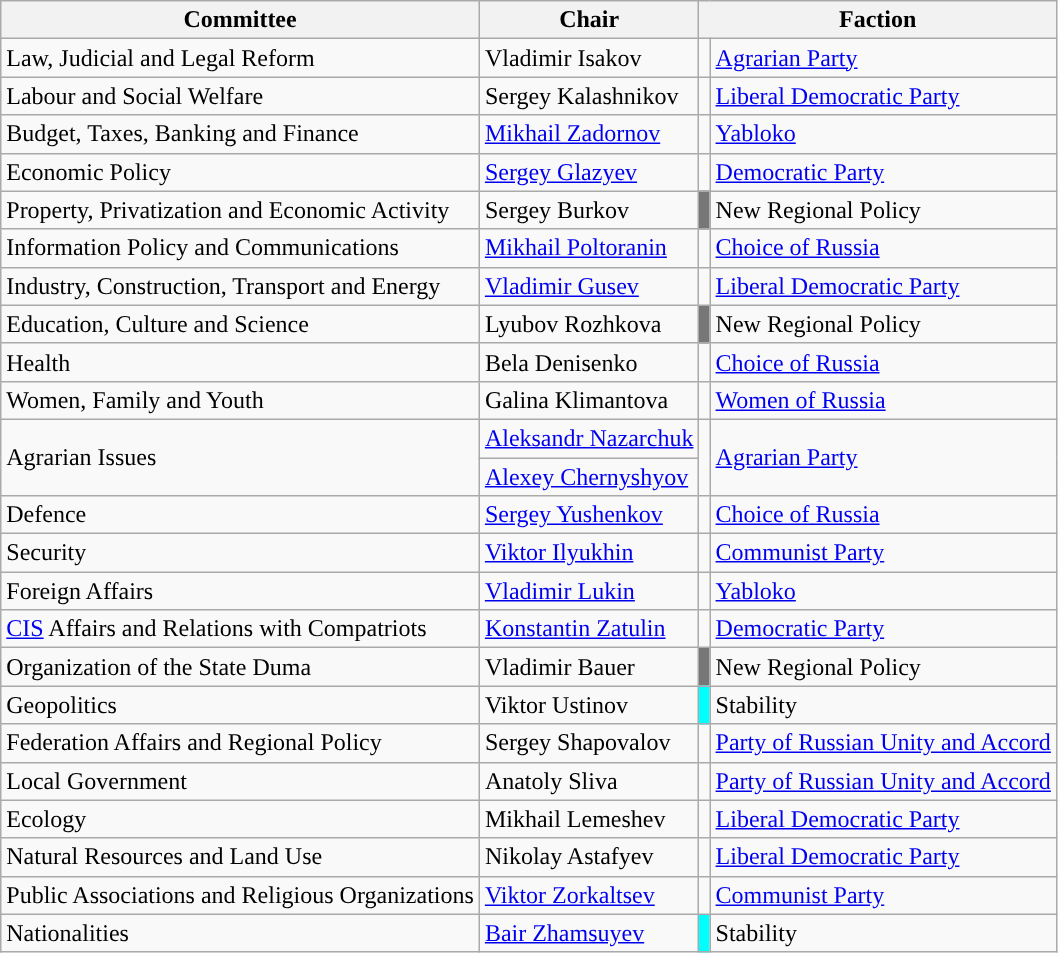<table class="wikitable">
<tr>
<th>Committee</th>
<th>Chair</th>
<th colspan=2>Faction</th>
</tr>
<tr>
<td>Law, Judicial and Legal Reform</td>
<td>Vladimir Isakov</td>
<td style="background-color:"></td>
<td><a href='#'>Agrarian Party</a></td>
</tr>
<tr>
<td>Labour and Social Welfare</td>
<td>Sergey Kalashnikov</td>
<td style="background-color:"></td>
<td><a href='#'>Liberal Democratic Party</a></td>
</tr>
<tr>
<td>Budget, Taxes, Banking and Finance</td>
<td><a href='#'>Mikhail Zadornov</a></td>
<td style="background-color:"></td>
<td><a href='#'>Yabloko</a></td>
</tr>
<tr>
<td>Economic Policy</td>
<td><a href='#'>Sergey Glazyev</a></td>
<td style="background-color:"></td>
<td><a href='#'>Democratic Party</a></td>
</tr>
<tr>
<td>Property, Privatization and Economic Activity</td>
<td>Sergey Burkov</td>
<td style="background-color:#777777"></td>
<td>New Regional Policy</td>
</tr>
<tr>
<td>Information Policy and Communications</td>
<td><a href='#'>Mikhail Poltoranin</a></td>
<td style="background-color:"></td>
<td><a href='#'>Choice of Russia</a></td>
</tr>
<tr>
<td>Industry, Construction, Transport and Energy</td>
<td><a href='#'>Vladimir Gusev</a></td>
<td style="background-color:"></td>
<td><a href='#'>Liberal Democratic Party</a></td>
</tr>
<tr>
<td>Education, Culture and Science</td>
<td>Lyubov Rozhkova</td>
<td style="background-color:#777777"></td>
<td>New Regional Policy</td>
</tr>
<tr>
<td>Health</td>
<td>Bela Denisenko</td>
<td style="background-color:"></td>
<td><a href='#'>Choice of Russia</a></td>
</tr>
<tr>
<td>Women, Family and Youth</td>
<td>Galina Klimantova</td>
<td style="background-color:"></td>
<td><a href='#'>Women of Russia</a></td>
</tr>
<tr>
<td rowspan=2>Agrarian Issues</td>
<td><a href='#'>Aleksandr Nazarchuk</a></td>
<td rowspan=2; style="background-color:"></td>
<td rowspan=2><a href='#'>Agrarian Party</a></td>
</tr>
<tr>
<td><a href='#'>Alexey Chernyshyov</a></td>
</tr>
<tr>
<td>Defence</td>
<td><a href='#'>Sergey Yushenkov</a></td>
<td style="background-color:"></td>
<td><a href='#'>Choice of Russia</a></td>
</tr>
<tr>
<td>Security</td>
<td><a href='#'>Viktor Ilyukhin</a></td>
<td style="background-color:"></td>
<td><a href='#'>Communist Party</a></td>
</tr>
<tr>
<td>Foreign Affairs</td>
<td><a href='#'>Vladimir Lukin</a></td>
<td style="background-color:"></td>
<td><a href='#'>Yabloko</a></td>
</tr>
<tr>
<td><a href='#'>CIS</a> Affairs and Relations with Compatriots</td>
<td><a href='#'>Konstantin Zatulin</a></td>
<td style="background-color:"></td>
<td><a href='#'>Democratic Party</a></td>
</tr>
<tr>
<td>Organization of the State Duma</td>
<td>Vladimir Bauer</td>
<td style="background-color:#777777"></td>
<td>New Regional Policy</td>
</tr>
<tr>
<td>Geopolitics</td>
<td>Viktor Ustinov</td>
<td style="background-color:cyan"></td>
<td>Stability</td>
</tr>
<tr>
<td>Federation Affairs and Regional Policy</td>
<td>Sergey Shapovalov</td>
<td style="background-color:"></td>
<td><a href='#'>Party of Russian Unity and Accord</a></td>
</tr>
<tr>
<td>Local Government</td>
<td>Anatoly Sliva</td>
<td style="background-color:"></td>
<td><a href='#'>Party of Russian Unity and Accord</a></td>
</tr>
<tr>
<td>Ecology</td>
<td>Mikhail Lemeshev</td>
<td style="background-color:"></td>
<td><a href='#'>Liberal Democratic Party</a></td>
</tr>
<tr>
<td>Natural Resources and Land Use</td>
<td>Nikolay Astafyev</td>
<td style="background-color:"></td>
<td><a href='#'>Liberal Democratic Party</a></td>
</tr>
<tr>
<td>Public Associations and Religious Organizations</td>
<td><a href='#'>Viktor Zorkaltsev</a></td>
<td style="background-color:"></td>
<td><a href='#'>Communist Party</a></td>
</tr>
<tr>
<td>Nationalities</td>
<td><a href='#'>Bair Zhamsuyev</a></td>
<td style="background-color:cyan"></td>
<td>Stability</td>
</tr>
</table>
